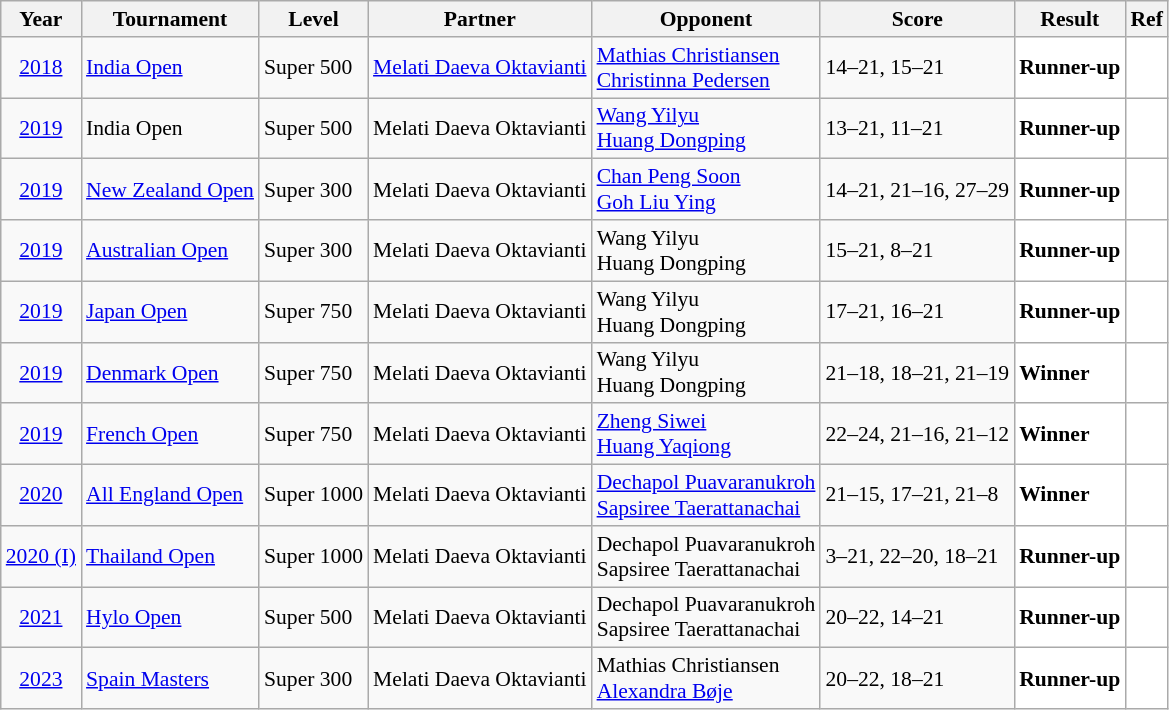<table class="sortable wikitable" style="font-size: 90%">
<tr>
<th>Year</th>
<th>Tournament</th>
<th>Level</th>
<th>Partner</th>
<th>Opponent</th>
<th>Score</th>
<th>Result</th>
<th>Ref</th>
</tr>
<tr>
<td align="center"><a href='#'>2018</a></td>
<td align="left"><a href='#'>India Open</a></td>
<td align="left">Super 500</td>
<td align="left"> <a href='#'>Melati Daeva Oktavianti</a></td>
<td align="left"> <a href='#'>Mathias Christiansen</a><br> <a href='#'>Christinna Pedersen</a></td>
<td align="left">14–21, 15–21</td>
<td style="text-align:left; background:white"> <strong>Runner-up</strong></td>
<td style="text-align:center; background:white"></td>
</tr>
<tr>
<td align="center"><a href='#'>2019</a></td>
<td align="left">India Open</td>
<td align="left">Super 500</td>
<td align="left"> Melati Daeva Oktavianti</td>
<td align="left"> <a href='#'>Wang Yilyu</a><br> <a href='#'>Huang Dongping</a></td>
<td align="left">13–21, 11–21</td>
<td style="text-align:left; background:white"> <strong>Runner-up</strong></td>
<td style="text-align:center; background:white"></td>
</tr>
<tr>
<td align="center"><a href='#'>2019</a></td>
<td align="left"><a href='#'>New Zealand Open</a></td>
<td align="left">Super 300</td>
<td align="left"> Melati Daeva Oktavianti</td>
<td align="left"> <a href='#'>Chan Peng Soon</a><br> <a href='#'>Goh Liu Ying</a></td>
<td align="left">14–21, 21–16, 27–29</td>
<td style="text-align:left; background:white"> <strong>Runner-up</strong></td>
<td style="text-align:center; background:white"></td>
</tr>
<tr>
<td align="center"><a href='#'>2019</a></td>
<td align="left"><a href='#'>Australian Open</a></td>
<td align="left">Super 300</td>
<td align="left"> Melati Daeva Oktavianti</td>
<td align="left"> Wang Yilyu<br> Huang Dongping</td>
<td align="left">15–21, 8–21</td>
<td style="text-align:left; background:white"> <strong>Runner-up</strong></td>
<td style="text-align:center; background:white"></td>
</tr>
<tr>
<td align="center"><a href='#'>2019</a></td>
<td align="left"><a href='#'>Japan Open</a></td>
<td align="left">Super 750</td>
<td align="left"> Melati Daeva Oktavianti</td>
<td align="left"> Wang Yilyu<br> Huang Dongping</td>
<td align="left">17–21, 16–21</td>
<td style="text-align:left; background:white"> <strong>Runner-up</strong></td>
<td style="text-align:center; background:white"></td>
</tr>
<tr>
<td align="center"><a href='#'>2019</a></td>
<td align="left"><a href='#'>Denmark Open</a></td>
<td align="left">Super 750</td>
<td align="left"> Melati Daeva Oktavianti</td>
<td align="left"> Wang Yilyu<br> Huang Dongping</td>
<td align="left">21–18, 18–21, 21–19</td>
<td style="text-align:left; background:white"> <strong>Winner</strong></td>
<td style="text-align:center; background:white"></td>
</tr>
<tr>
<td align="center"><a href='#'>2019</a></td>
<td align="left"><a href='#'>French Open</a></td>
<td align="left">Super 750</td>
<td align="left"> Melati Daeva Oktavianti</td>
<td align="left"> <a href='#'>Zheng Siwei</a><br> <a href='#'>Huang Yaqiong</a></td>
<td algin="left">22–24, 21–16, 21–12</td>
<td style="text-align:left; background:white"> <strong>Winner</strong></td>
<td style="text-align:center; background:white"></td>
</tr>
<tr>
<td align="center"><a href='#'>2020</a></td>
<td align="left"><a href='#'>All England Open</a></td>
<td align="left">Super 1000</td>
<td align="left"> Melati Daeva Oktavianti</td>
<td align="left"> <a href='#'>Dechapol Puavaranukroh</a><br> <a href='#'>Sapsiree Taerattanachai</a></td>
<td align="left">21–15, 17–21, 21–8</td>
<td style="text-align:left; background:white"> <strong>Winner</strong></td>
<td style="text-align:center; background:white"></td>
</tr>
<tr>
<td align="center"><a href='#'>2020 (I)</a></td>
<td align="left"><a href='#'>Thailand Open</a></td>
<td align="left">Super 1000</td>
<td align="left"> Melati Daeva Oktavianti</td>
<td align="left"> Dechapol Puavaranukroh<br> Sapsiree Taerattanachai</td>
<td align="left">3–21, 22–20, 18–21</td>
<td style="text-align:left; background:white"> <strong>Runner-up</strong></td>
<td style="text-align:center; background:white"></td>
</tr>
<tr>
<td align="center"><a href='#'>2021</a></td>
<td align="left"><a href='#'>Hylo Open</a></td>
<td align="left">Super 500</td>
<td align="left"> Melati Daeva Oktavianti</td>
<td align="left"> Dechapol Puavaranukroh<br> Sapsiree Taerattanachai</td>
<td align="left">20–22, 14–21</td>
<td style="text-align:left; background:white"> <strong>Runner-up</strong></td>
<td style="text-align:center; background:white"></td>
</tr>
<tr>
<td align="center"><a href='#'>2023</a></td>
<td align="left"><a href='#'>Spain Masters</a></td>
<td align="left">Super 300</td>
<td align="left"> Melati Daeva Oktavianti</td>
<td align="left"> Mathias Christiansen<br> <a href='#'>Alexandra Bøje</a></td>
<td align="left">20–22, 18–21</td>
<td style="text-align:left; background:white"> <strong>Runner-up</strong></td>
<td style="text-align:center; background:white"></td>
</tr>
</table>
